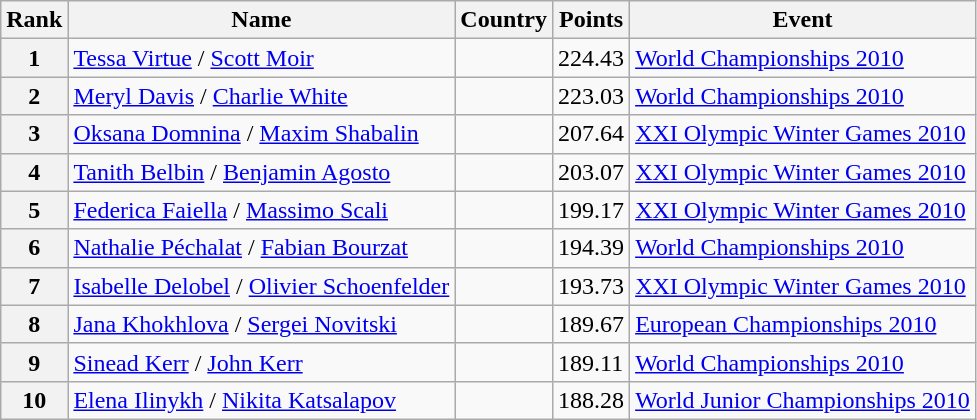<table class="wikitable sortable">
<tr>
<th>Rank</th>
<th>Name</th>
<th>Country</th>
<th>Points</th>
<th>Event</th>
</tr>
<tr>
<th>1</th>
<td><a href='#'>Tessa Virtue</a> / <a href='#'>Scott Moir</a></td>
<td></td>
<td>224.43</td>
<td><a href='#'>World Championships 2010</a></td>
</tr>
<tr>
<th>2</th>
<td><a href='#'>Meryl Davis</a> / <a href='#'>Charlie White</a></td>
<td></td>
<td>223.03</td>
<td><a href='#'>World Championships 2010</a></td>
</tr>
<tr>
<th>3</th>
<td><a href='#'>Oksana Domnina</a> / <a href='#'>Maxim Shabalin</a></td>
<td></td>
<td>207.64</td>
<td><a href='#'>XXI Olympic Winter Games 2010</a></td>
</tr>
<tr>
<th>4</th>
<td><a href='#'>Tanith Belbin</a> / <a href='#'>Benjamin Agosto</a></td>
<td></td>
<td>203.07</td>
<td><a href='#'>XXI Olympic Winter Games 2010</a></td>
</tr>
<tr>
<th>5</th>
<td><a href='#'>Federica Faiella</a> / <a href='#'>Massimo Scali</a></td>
<td></td>
<td>199.17</td>
<td><a href='#'>XXI Olympic Winter Games 2010</a></td>
</tr>
<tr>
<th>6</th>
<td><a href='#'>Nathalie Péchalat</a> / <a href='#'>Fabian Bourzat</a></td>
<td></td>
<td>194.39</td>
<td><a href='#'>World Championships 2010</a></td>
</tr>
<tr>
<th>7</th>
<td><a href='#'>Isabelle Delobel</a> / <a href='#'>Olivier Schoenfelder</a></td>
<td></td>
<td>193.73</td>
<td><a href='#'>XXI Olympic Winter Games 2010</a></td>
</tr>
<tr>
<th>8</th>
<td><a href='#'>Jana Khokhlova</a> / <a href='#'>Sergei Novitski</a></td>
<td></td>
<td>189.67</td>
<td><a href='#'>European Championships 2010</a></td>
</tr>
<tr>
<th>9</th>
<td><a href='#'>Sinead Kerr</a> / <a href='#'>John Kerr</a></td>
<td></td>
<td>189.11</td>
<td><a href='#'>World Championships 2010</a></td>
</tr>
<tr>
<th>10</th>
<td><a href='#'>Elena Ilinykh</a> / <a href='#'>Nikita Katsalapov</a></td>
<td></td>
<td>188.28</td>
<td><a href='#'>World Junior Championships 2010</a></td>
</tr>
</table>
